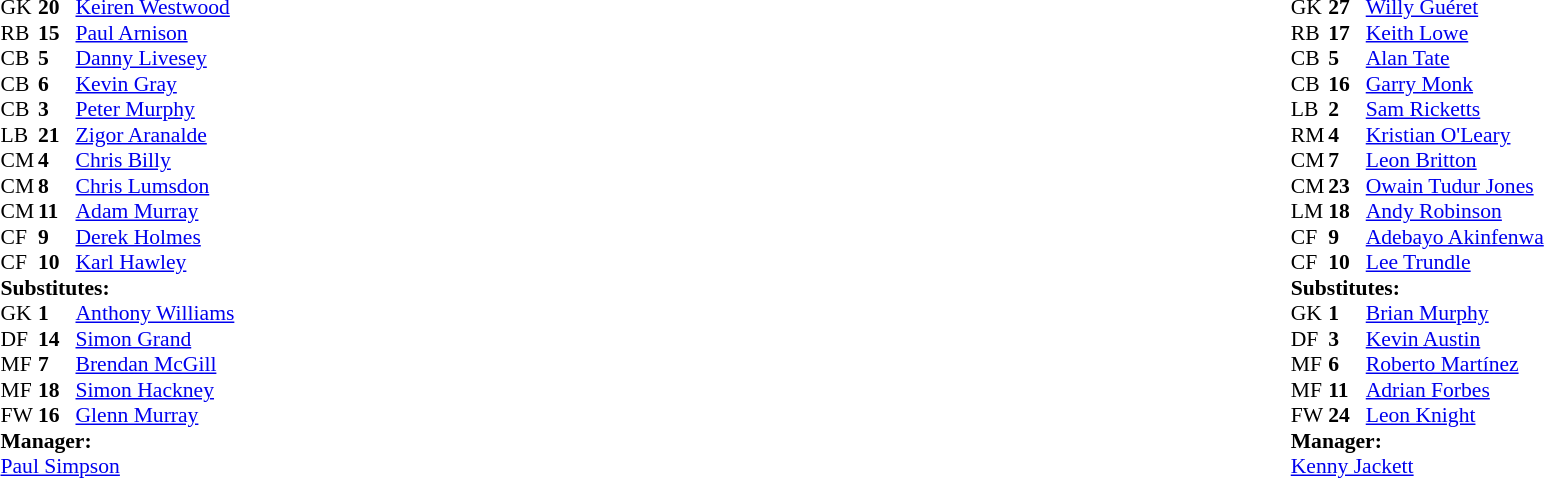<table width="100%">
<tr>
<td valign="top" width="50%"><br><table style="font-size: 90%" cellspacing="0" cellpadding="0">
<tr>
<td colspan="4"></td>
</tr>
<tr>
<th width="25"></th>
<th width="25"></th>
</tr>
<tr>
<td>GK</td>
<td><strong>20</strong></td>
<td><a href='#'>Keiren Westwood</a></td>
</tr>
<tr>
<td>RB</td>
<td><strong>15</strong></td>
<td><a href='#'>Paul Arnison</a> </td>
<td></td>
<td></td>
</tr>
<tr>
<td>CB</td>
<td><strong>5</strong></td>
<td><a href='#'>Danny Livesey</a></td>
</tr>
<tr>
<td>CB</td>
<td><strong>6</strong></td>
<td><a href='#'>Kevin Gray</a></td>
</tr>
<tr>
<td>CB</td>
<td><strong>3</strong></td>
<td><a href='#'>Peter Murphy</a></td>
</tr>
<tr>
<td>LB</td>
<td><strong>21</strong></td>
<td><a href='#'>Zigor Aranalde</a></td>
</tr>
<tr>
<td>CM</td>
<td><strong>4</strong></td>
<td><a href='#'>Chris Billy</a></td>
<td></td>
</tr>
<tr>
<td>CM</td>
<td><strong>8</strong></td>
<td><a href='#'>Chris Lumsdon</a></td>
<td></td>
</tr>
<tr>
<td>CM</td>
<td><strong>11</strong></td>
<td><a href='#'>Adam Murray</a> </td>
<td></td>
<td></td>
</tr>
<tr>
<td>CF</td>
<td><strong>9</strong></td>
<td><a href='#'>Derek Holmes</a></td>
<td></td>
<td></td>
</tr>
<tr>
<td>CF</td>
<td><strong>10</strong></td>
<td><a href='#'>Karl Hawley</a></td>
<td></td>
<td></td>
</tr>
<tr>
<td colspan=4><strong>Substitutes:</strong></td>
</tr>
<tr>
<td>GK</td>
<td><strong>1</strong></td>
<td><a href='#'>Anthony Williams</a></td>
</tr>
<tr>
<td>DF</td>
<td><strong>14</strong></td>
<td><a href='#'>Simon Grand</a></td>
<td></td>
<td></td>
</tr>
<tr>
<td>MF</td>
<td><strong>7</strong></td>
<td><a href='#'>Brendan McGill</a></td>
</tr>
<tr>
<td>MF</td>
<td><strong>18</strong></td>
<td><a href='#'>Simon Hackney</a></td>
<td></td>
<td></td>
</tr>
<tr>
<td>FW</td>
<td><strong>16</strong></td>
<td><a href='#'>Glenn Murray</a></td>
<td></td>
<td></td>
</tr>
<tr>
<td colspan=4><strong>Manager:</strong></td>
</tr>
<tr>
<td colspan="4"><a href='#'>Paul Simpson</a></td>
</tr>
</table>
</td>
<td valign="top" width="50%"><br><table style="font-size: 90%" cellspacing="0" cellpadding="0" align="center">
<tr>
<td colspan="4"></td>
</tr>
<tr>
<th width="25"></th>
<th width="25"></th>
</tr>
<tr>
<td>GK</td>
<td><strong>27</strong></td>
<td><a href='#'>Willy Guéret</a></td>
</tr>
<tr>
<td>RB</td>
<td><strong>17</strong></td>
<td><a href='#'>Keith Lowe</a></td>
</tr>
<tr>
<td>CB</td>
<td><strong>5</strong></td>
<td><a href='#'>Alan Tate</a></td>
</tr>
<tr>
<td>CB</td>
<td><strong>16</strong></td>
<td><a href='#'>Garry Monk</a></td>
</tr>
<tr>
<td>LB</td>
<td><strong>2</strong></td>
<td><a href='#'>Sam Ricketts</a></td>
</tr>
<tr>
<td>RM</td>
<td><strong>4</strong></td>
<td><a href='#'>Kristian O'Leary</a></td>
<td></td>
<td></td>
</tr>
<tr>
<td>CM</td>
<td><strong>7</strong></td>
<td><a href='#'>Leon Britton</a></td>
</tr>
<tr>
<td>CM</td>
<td><strong>23</strong></td>
<td><a href='#'>Owain Tudur Jones</a></td>
</tr>
<tr>
<td>LM</td>
<td><strong>18</strong></td>
<td><a href='#'>Andy Robinson</a></td>
<td></td>
<td></td>
</tr>
<tr>
<td>CF</td>
<td><strong>9</strong></td>
<td><a href='#'>Adebayo Akinfenwa</a></td>
</tr>
<tr>
<td>CF</td>
<td><strong>10</strong></td>
<td><a href='#'>Lee Trundle</a></td>
</tr>
<tr>
<td colspan=4><strong>Substitutes:</strong></td>
</tr>
<tr>
<td>GK</td>
<td><strong>1</strong></td>
<td><a href='#'>Brian Murphy</a></td>
</tr>
<tr>
<td>DF</td>
<td><strong>3</strong></td>
<td><a href='#'>Kevin Austin</a></td>
</tr>
<tr>
<td>MF</td>
<td><strong>6</strong></td>
<td><a href='#'>Roberto Martínez</a></td>
<td></td>
<td></td>
</tr>
<tr>
<td>MF</td>
<td><strong>11</strong></td>
<td><a href='#'>Adrian Forbes</a></td>
</tr>
<tr>
<td>FW</td>
<td><strong>24</strong></td>
<td><a href='#'>Leon Knight</a></td>
<td></td>
<td></td>
</tr>
<tr>
<td colspan=4><strong>Manager:</strong></td>
</tr>
<tr>
<td colspan="4"><a href='#'>Kenny Jackett</a></td>
</tr>
</table>
</td>
</tr>
</table>
